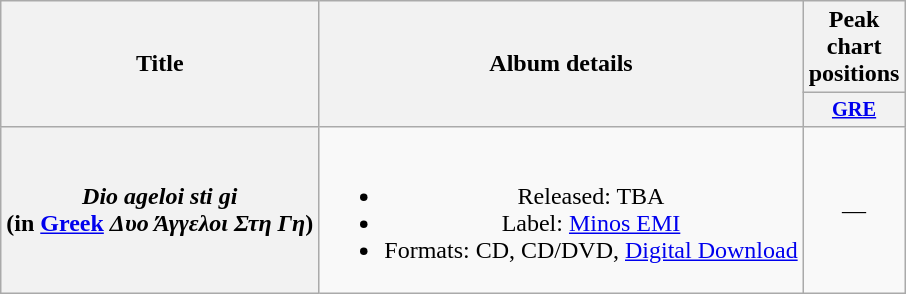<table class="wikitable plainrowheaders" style="text-align:center;">
<tr>
<th scope="col" rowspan="2">Title</th>
<th scope="col" rowspan="2">Album details</th>
<th scope="col" colspan="1">Peak chart positions</th>
</tr>
<tr>
<th scope="col" style="width:3em;font-size:85%;"><a href='#'>GRE</a></th>
</tr>
<tr>
<th scope="row"><strong><em>Dio ageloi sti gi</em></strong><br>(in <a href='#'>Greek</a> <strong><em>Δυο Άγγελοι Στη Γη</em></strong>)</th>
<td><br><ul><li>Released: TBA</li><li>Label: <a href='#'>Minos EMI</a></li><li>Formats: CD, CD/DVD, <a href='#'>Digital Download</a></li></ul></td>
<td>—</td>
</tr>
</table>
